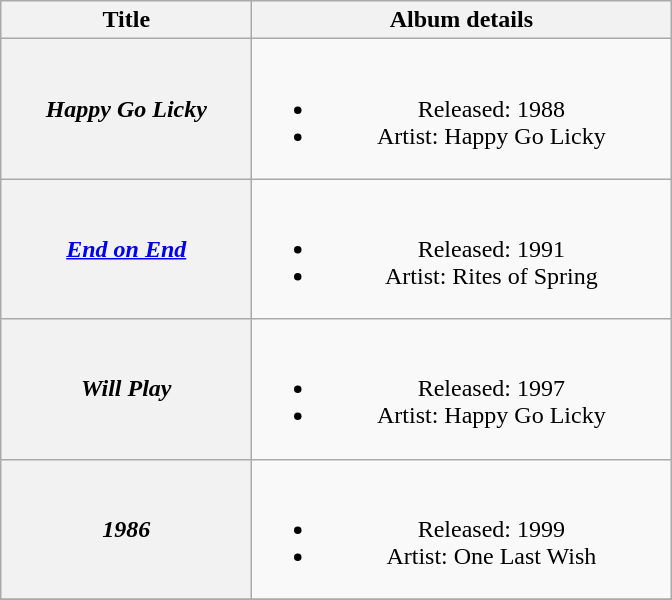<table class="wikitable plainrowheaders" style="text-align:center;">
<tr>
<th scope="col" style="width:10em;">Title</th>
<th scope="col" style="width:17em;">Album details</th>
</tr>
<tr>
<th scope="row"><em>Happy Go Licky</em></th>
<td><br><ul><li>Released: 1988</li><li>Artist: Happy Go Licky</li></ul></td>
</tr>
<tr>
<th scope="row"><em><a href='#'>End on End</a></em></th>
<td><br><ul><li>Released: 1991</li><li>Artist: Rites of Spring</li></ul></td>
</tr>
<tr>
<th scope="row"><em>Will Play</em></th>
<td><br><ul><li>Released: 1997</li><li>Artist: Happy Go Licky</li></ul></td>
</tr>
<tr>
<th scope="row"><em>1986</em></th>
<td><br><ul><li>Released: 1999</li><li>Artist: One Last Wish</li></ul></td>
</tr>
<tr>
</tr>
</table>
